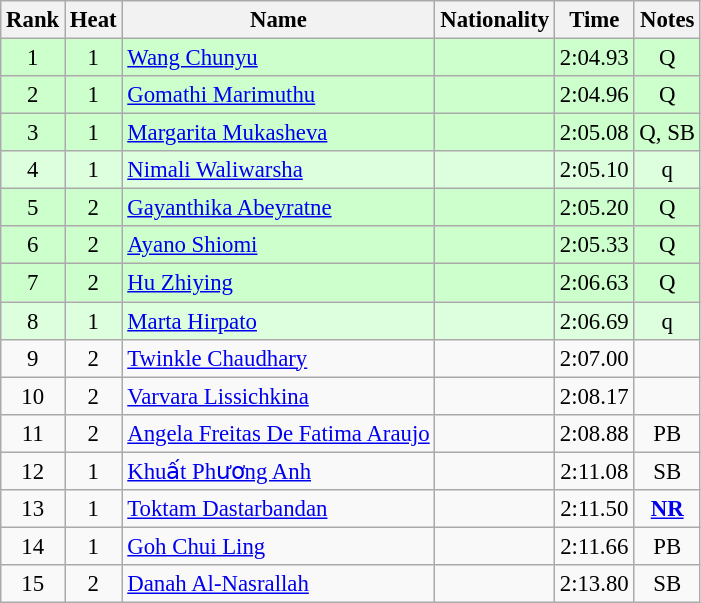<table class="wikitable sortable" style="text-align:center; font-size:95%">
<tr>
<th>Rank</th>
<th>Heat</th>
<th>Name</th>
<th>Nationality</th>
<th>Time</th>
<th>Notes</th>
</tr>
<tr bgcolor=ccffcc>
<td>1</td>
<td>1</td>
<td align=left><a href='#'>Wang Chunyu</a></td>
<td align=left></td>
<td>2:04.93</td>
<td>Q</td>
</tr>
<tr bgcolor=ccffcc>
<td>2</td>
<td>1</td>
<td align=left><a href='#'>Gomathi Marimuthu</a></td>
<td align=left></td>
<td>2:04.96</td>
<td>Q</td>
</tr>
<tr bgcolor=ccffcc>
<td>3</td>
<td>1</td>
<td align=left><a href='#'>Margarita Mukasheva</a></td>
<td align=left></td>
<td>2:05.08</td>
<td>Q, SB</td>
</tr>
<tr bgcolor=ddffdd>
<td>4</td>
<td>1</td>
<td align=left><a href='#'>Nimali Waliwarsha</a></td>
<td align=left></td>
<td>2:05.10</td>
<td>q</td>
</tr>
<tr bgcolor=ccffcc>
<td>5</td>
<td>2</td>
<td align=left><a href='#'>Gayanthika Abeyratne</a></td>
<td align=left></td>
<td>2:05.20</td>
<td>Q</td>
</tr>
<tr bgcolor=ccffcc>
<td>6</td>
<td>2</td>
<td align=left><a href='#'>Ayano Shiomi</a></td>
<td align=left></td>
<td>2:05.33</td>
<td>Q</td>
</tr>
<tr bgcolor=ccffcc>
<td>7</td>
<td>2</td>
<td align=left><a href='#'>Hu Zhiying</a></td>
<td align=left></td>
<td>2:06.63</td>
<td>Q</td>
</tr>
<tr bgcolor=ddffdd>
<td>8</td>
<td>1</td>
<td align=left><a href='#'>Marta Hirpato</a></td>
<td align=left></td>
<td>2:06.69</td>
<td>q</td>
</tr>
<tr>
<td>9</td>
<td>2</td>
<td align=left><a href='#'>Twinkle Chaudhary</a></td>
<td align=left></td>
<td>2:07.00</td>
<td></td>
</tr>
<tr>
<td>10</td>
<td>2</td>
<td align=left><a href='#'>Varvara Lissichkina</a></td>
<td align=left></td>
<td>2:08.17</td>
<td></td>
</tr>
<tr>
<td>11</td>
<td>2</td>
<td align=left><a href='#'>Angela Freitas De Fatima Araujo</a></td>
<td align=left></td>
<td>2:08.88</td>
<td>PB</td>
</tr>
<tr>
<td>12</td>
<td>1</td>
<td align=left><a href='#'>Khuất Phương Anh</a></td>
<td align=left></td>
<td>2:11.08</td>
<td>SB</td>
</tr>
<tr>
<td>13</td>
<td>1</td>
<td align=left><a href='#'>Toktam Dastarbandan</a></td>
<td align=left></td>
<td>2:11.50</td>
<td><strong><a href='#'>NR</a></strong></td>
</tr>
<tr>
<td>14</td>
<td>1</td>
<td align=left><a href='#'>Goh Chui Ling</a></td>
<td align=left></td>
<td>2:11.66</td>
<td>PB</td>
</tr>
<tr>
<td>15</td>
<td>2</td>
<td align=left><a href='#'>Danah Al-Nasrallah</a></td>
<td align=left></td>
<td>2:13.80</td>
<td>SB</td>
</tr>
</table>
